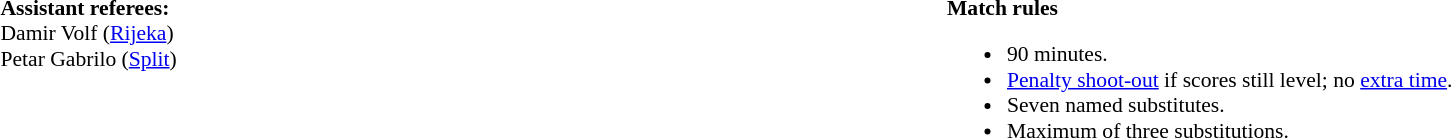<table style="width:100%; font-size:90%;">
<tr>
<td style="width:50%; vertical-align:top;"><br><strong>Assistant referees:</strong>
<br>Damir Volf (<a href='#'>Rijeka</a>)
<br>Petar Gabrilo (<a href='#'>Split</a>)</td>
<td style="width:60%; vertical-align:top;"><br><strong>Match rules</strong><ul><li>90 minutes.</li><li><a href='#'>Penalty shoot-out</a> if scores still level; no <a href='#'>extra time</a>.</li><li>Seven named substitutes.</li><li>Maximum of three substitutions.</li></ul></td>
</tr>
</table>
